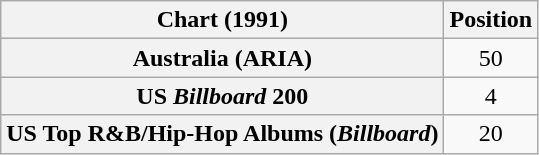<table class="wikitable sortable plainrowheaders"  style="text-align:center">
<tr>
<th scope="col">Chart (1991)</th>
<th scope="col">Position</th>
</tr>
<tr>
<th scope="row">Australia (ARIA)</th>
<td>50</td>
</tr>
<tr>
<th scope="row">US <em>Billboard</em> 200</th>
<td>4</td>
</tr>
<tr>
<th scope="row">US Top R&B/Hip-Hop Albums (<em>Billboard</em>)</th>
<td>20</td>
</tr>
</table>
